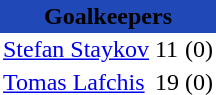<table class="toccolours" border="0" cellpadding="2" cellspacing="0" align="left" style="margin:0.5em;">
<tr>
<th colspan="4" align="center" bgcolor="#2049B7"><span>Goalkeepers</span></th>
</tr>
<tr>
<td> <a href='#'>Stefan Staykov</a></td>
<td>11</td>
<td>(0)</td>
</tr>
<tr>
<td> <a href='#'>Tomas Lafchis</a></td>
<td>19</td>
<td>(0)</td>
</tr>
<tr>
</tr>
</table>
